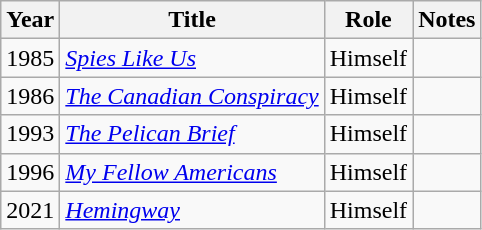<table class="wikitable">
<tr>
<th>Year</th>
<th>Title</th>
<th>Role</th>
<th>Notes</th>
</tr>
<tr>
<td>1985</td>
<td><em><a href='#'>Spies Like Us</a></em></td>
<td>Himself</td>
<td></td>
</tr>
<tr>
<td>1986</td>
<td><em><a href='#'>The Canadian Conspiracy</a></em></td>
<td>Himself</td>
<td></td>
</tr>
<tr>
<td>1993</td>
<td><em><a href='#'>The Pelican Brief</a></em></td>
<td>Himself</td>
<td></td>
</tr>
<tr>
<td>1996</td>
<td><em><a href='#'>My Fellow Americans</a></em></td>
<td>Himself</td>
<td></td>
</tr>
<tr>
<td>2021</td>
<td><em><a href='#'>Hemingway</a></em></td>
<td>Himself</td>
<td></td>
</tr>
</table>
